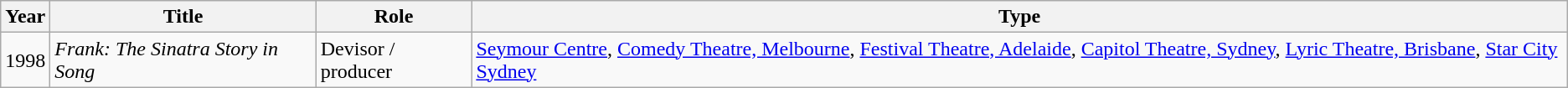<table class="wikitable sortable">
<tr>
<th>Year</th>
<th>Title</th>
<th>Role</th>
<th>Type</th>
</tr>
<tr>
<td>1998</td>
<td><em>Frank: The Sinatra Story in Song</em></td>
<td>Devisor / producer</td>
<td><a href='#'>Seymour Centre</a>, <a href='#'>Comedy Theatre, Melbourne</a>, <a href='#'>Festival Theatre, Adelaide</a>, <a href='#'>Capitol Theatre, Sydney</a>, <a href='#'>Lyric Theatre, Brisbane</a>, <a href='#'>Star City Sydney</a></td>
</tr>
</table>
